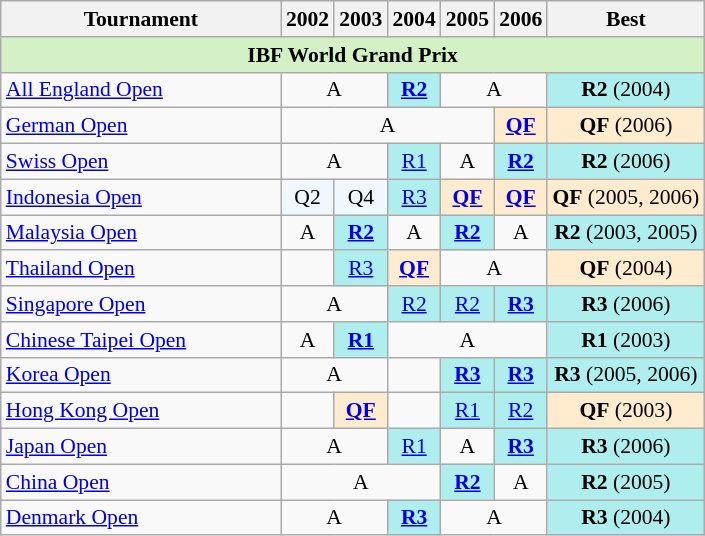<table class="wikitable" style="font-size: 90%; text-align:center">
<tr>
<th width=180>Tournament</th>
<th>2002</th>
<th>2003</th>
<th>2004</th>
<th>2005</th>
<th>2006</th>
<th>Best</th>
</tr>
<tr bgcolor="D4F1C5">
<td colspan="8" align=center><strong>IBF World Grand Prix</strong></td>
</tr>
<tr>
<td align=left><a href='#'>All England Open</a></td>
<td colspan="2">A</td>
<td bgcolor=AFEEEE><a href='#'><strong>R2</strong></a></td>
<td colspan="2">A</td>
<td bgcolor=AFEEEE><strong>R2</strong> (2004)</td>
</tr>
<tr>
<td align=left><a href='#'>German Open</a></td>
<td colspan="4">A</td>
<td bgcolor=FFEBCD><a href='#'><strong>QF</strong></a></td>
<td bgcolor=FFEBCD><strong>QF</strong> (2006)</td>
</tr>
<tr>
<td align=left><a href='#'>Swiss Open</a></td>
<td colspan="2">A</td>
<td bgcolor=AFEEEE><a href='#'>R1</a></td>
<td>A</td>
<td bgcolor=AFEEEE><a href='#'><strong>R2</strong></a></td>
<td bgcolor=AFEEEE><strong>R2</strong> (2006)</td>
</tr>
<tr>
<td align=left><a href='#'>Indonesia Open</a></td>
<td bgcolor=F0F8FF>Q2</td>
<td bgcolor=F0F8FF>Q4</td>
<td bgcolor=AFEEEE><a href='#'>R3</a></td>
<td bgcolor=FFEBCD><a href='#'><strong>QF</strong></a></td>
<td bgcolor=FFEBCD><a href='#'><strong>QF</strong></a></td>
<td bgcolor=FFEBCD><strong>QF</strong> (2005, 2006)</td>
</tr>
<tr>
<td align=left><a href='#'>Malaysia Open</a></td>
<td>A</td>
<td bgcolor=AFEEEE><a href='#'><strong>R2</strong></a></td>
<td>A</td>
<td bgcolor=AFEEEE><a href='#'><strong>R2</strong></a></td>
<td>A</td>
<td bgcolor=AFEEEE><strong>R2</strong> (2003, 2005)</td>
</tr>
<tr>
<td align=left><a href='#'>Thailand Open</a></td>
<td></td>
<td bgcolor=AFEEEE><a href='#'>R3</a></td>
<td bgcolor=FFEBCD><a href='#'><strong>QF</strong></a></td>
<td colspan="2">A</td>
<td bgcolor=FFEBCD><strong>QF</strong> (2004)</td>
</tr>
<tr>
<td align=left><a href='#'>Singapore Open</a></td>
<td colspan="2">A</td>
<td bgcolor=AFEEEE><a href='#'>R2</a></td>
<td bgcolor=AFEEEE><a href='#'>R2</a></td>
<td bgcolor=AFEEEE><a href='#'><strong>R3</strong></a></td>
<td bgcolor=AFEEEE><strong>R3</strong> (2006)</td>
</tr>
<tr>
<td align=left><a href='#'>Chinese Taipei Open</a></td>
<td>A</td>
<td bgcolor=AFEEEE><a href='#'><strong>R1</strong></a></td>
<td colspan="3">A</td>
<td bgcolor=AFEEEE><strong>R1</strong> (2003)</td>
</tr>
<tr>
<td align=left><a href='#'>Korea Open</a></td>
<td colspan="2">A</td>
<td></td>
<td bgcolor=AFEEEE><a href='#'><strong>R3</strong></a></td>
<td bgcolor=AFEEEE><a href='#'><strong>R3</strong></a></td>
<td bgcolor=AFEEEE><strong>R3</strong> (2005, 2006)</td>
</tr>
<tr>
<td align=left><a href='#'>Hong Kong Open</a></td>
<td></td>
<td bgcolor=FFEBCD><a href='#'><strong>QF</strong></a></td>
<td></td>
<td bgcolor=AFEEEE><a href='#'>R1</a></td>
<td bgcolor=AFEEEE><a href='#'>R2</a></td>
<td bgcolor=FFEBCD><strong>QF</strong> (2003)</td>
</tr>
<tr>
<td align=left><a href='#'>Japan Open</a></td>
<td colspan="2">A</td>
<td bgcolor=AFEEEE><a href='#'>R1</a></td>
<td>A</td>
<td bgcolor=AFEEEE><a href='#'><strong>R3</strong></a></td>
<td bgcolor=AFEEEE><strong>R3</strong> (2006)</td>
</tr>
<tr>
<td align=left><a href='#'>China Open</a></td>
<td colspan="3">A</td>
<td bgcolor=AFEEEE><a href='#'><strong>R2</strong></a></td>
<td>A</td>
<td bgcolor=AFEEEE><strong>R2</strong> (2005)</td>
</tr>
<tr>
<td align=left><a href='#'>Denmark Open</a></td>
<td colspan="2">A</td>
<td bgcolor=AFEEEE><a href='#'><strong>R3</strong></a></td>
<td colspan="2">A</td>
<td bgcolor=AFEEEE><strong>R3</strong> (2004)</td>
</tr>
</table>
